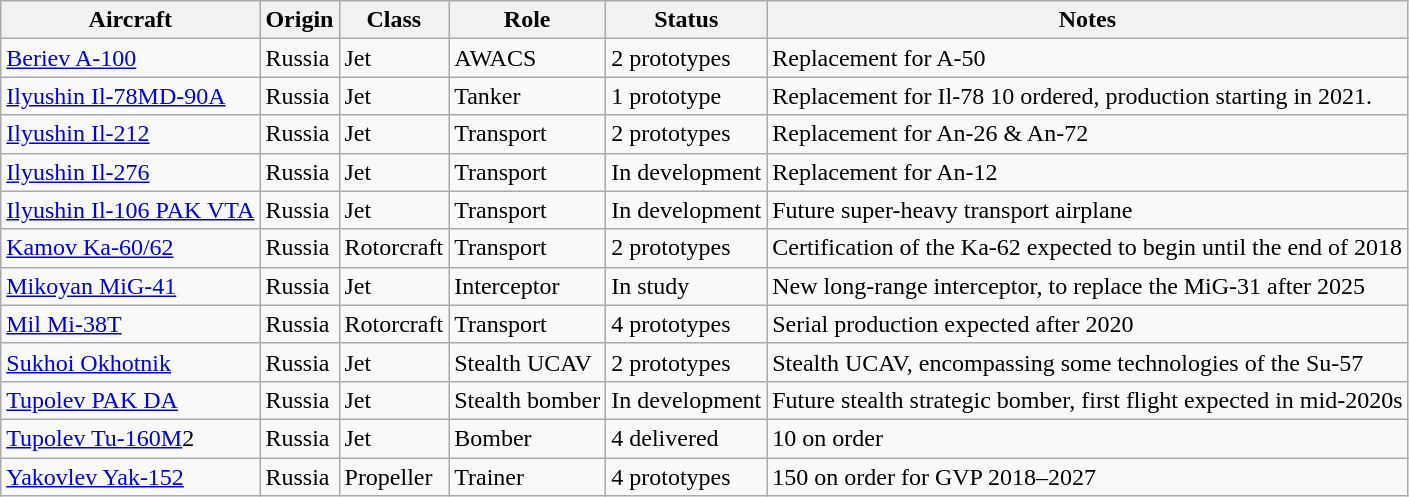<table class="wikitable">
<tr>
<th>Aircraft</th>
<th>Origin</th>
<th>Class</th>
<th>Role</th>
<th>Status</th>
<th>Notes</th>
</tr>
<tr>
<td><a href='#'>Beriev A-100</a></td>
<td>Russia</td>
<td>Jet</td>
<td>AWACS</td>
<td>2 prototypes</td>
<td>Replacement for A-50</td>
</tr>
<tr>
<td><a href='#'>Ilyushin Il-78MD-90A</a></td>
<td>Russia</td>
<td>Jet</td>
<td>Tanker</td>
<td>1 prototype</td>
<td>Replacement for Il-78 10 ordered, production starting in 2021.</td>
</tr>
<tr>
<td><a href='#'>Ilyushin Il-212</a></td>
<td>Russia</td>
<td>Jet</td>
<td>Transport</td>
<td>2 prototypes</td>
<td>Replacement for An-26 & An-72</td>
</tr>
<tr>
<td><a href='#'>Ilyushin Il-276</a></td>
<td>Russia</td>
<td>Jet</td>
<td>Transport</td>
<td>In development</td>
<td>Replacement for An-12</td>
</tr>
<tr>
<td><a href='#'>Ilyushin Il-106 PAK VTA</a></td>
<td>Russia</td>
<td>Jet</td>
<td>Transport</td>
<td>In development</td>
<td>Future super-heavy transport airplane</td>
</tr>
<tr>
<td><a href='#'>Kamov Ka-60/62</a></td>
<td>Russia</td>
<td>Rotorcraft</td>
<td>Transport</td>
<td>2 prototypes</td>
<td>Certification of the Ka-62 expected to begin until the end of 2018</td>
</tr>
<tr>
<td><a href='#'>Mikoyan MiG-41</a></td>
<td>Russia</td>
<td>Jet</td>
<td>Interceptor</td>
<td>In study</td>
<td>New long-range interceptor, to replace the MiG-31 after 2025</td>
</tr>
<tr>
<td><a href='#'>Mil Mi-38T</a></td>
<td>Russia</td>
<td>Rotorcraft</td>
<td>Transport</td>
<td>4 prototypes</td>
<td>Serial production expected after 2020</td>
</tr>
<tr>
<td><a href='#'>Sukhoi Okhotnik</a></td>
<td>Russia</td>
<td>Jet</td>
<td>Stealth UCAV</td>
<td>2 prototypes</td>
<td>Stealth UCAV, encompassing some technologies of the Su-57</td>
</tr>
<tr>
<td><a href='#'>Tupolev PAK DA</a></td>
<td>Russia</td>
<td>Jet</td>
<td>Stealth bomber</td>
<td>In development</td>
<td>Future stealth strategic bomber, first flight expected in mid-2020s</td>
</tr>
<tr>
<td><a href='#'>Tupolev Tu-160M</a>2</td>
<td>Russia</td>
<td>Jet</td>
<td>Bomber</td>
<td>4 delivered</td>
<td>10 on order</td>
</tr>
<tr>
<td><a href='#'>Yakovlev Yak-152</a></td>
<td>Russia</td>
<td>Propeller</td>
<td>Trainer</td>
<td>4 prototypes</td>
<td>150 on order for GVP 2018–2027</td>
</tr>
</table>
